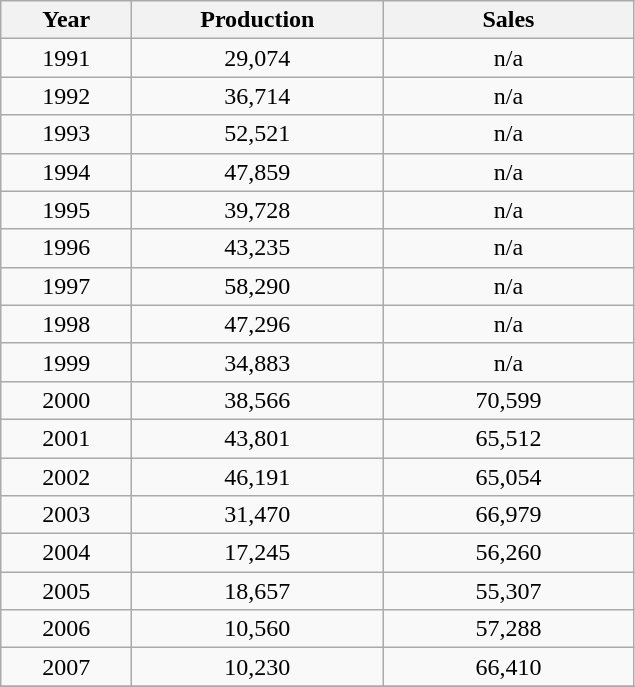<table class="wikitable" style="text-align:center;">
<tr>
<th style="width:5em">Year</th>
<th style="width:10em">Production</th>
<th style="width:10em">Sales</th>
</tr>
<tr>
<td>1991</td>
<td>29,074</td>
<td>n/a</td>
</tr>
<tr>
<td>1992</td>
<td>36,714</td>
<td>n/a</td>
</tr>
<tr>
<td>1993</td>
<td>52,521</td>
<td>n/a</td>
</tr>
<tr>
<td>1994</td>
<td>47,859</td>
<td>n/a</td>
</tr>
<tr>
<td>1995</td>
<td>39,728</td>
<td>n/a</td>
</tr>
<tr>
<td>1996</td>
<td>43,235</td>
<td>n/a</td>
</tr>
<tr>
<td>1997</td>
<td>58,290</td>
<td>n/a</td>
</tr>
<tr>
<td>1998</td>
<td>47,296</td>
<td>n/a</td>
</tr>
<tr>
<td>1999</td>
<td>34,883</td>
<td>n/a</td>
</tr>
<tr>
<td>2000</td>
<td>38,566</td>
<td>70,599</td>
</tr>
<tr>
<td>2001</td>
<td>43,801</td>
<td>65,512</td>
</tr>
<tr>
<td>2002</td>
<td>46,191</td>
<td>65,054</td>
</tr>
<tr>
<td>2003</td>
<td>31,470</td>
<td>66,979</td>
</tr>
<tr>
<td>2004</td>
<td>17,245</td>
<td>56,260</td>
</tr>
<tr>
<td>2005</td>
<td>18,657</td>
<td>55,307</td>
</tr>
<tr>
<td>2006</td>
<td>10,560</td>
<td>57,288</td>
</tr>
<tr>
<td>2007</td>
<td>10,230</td>
<td>66,410</td>
</tr>
<tr>
</tr>
</table>
